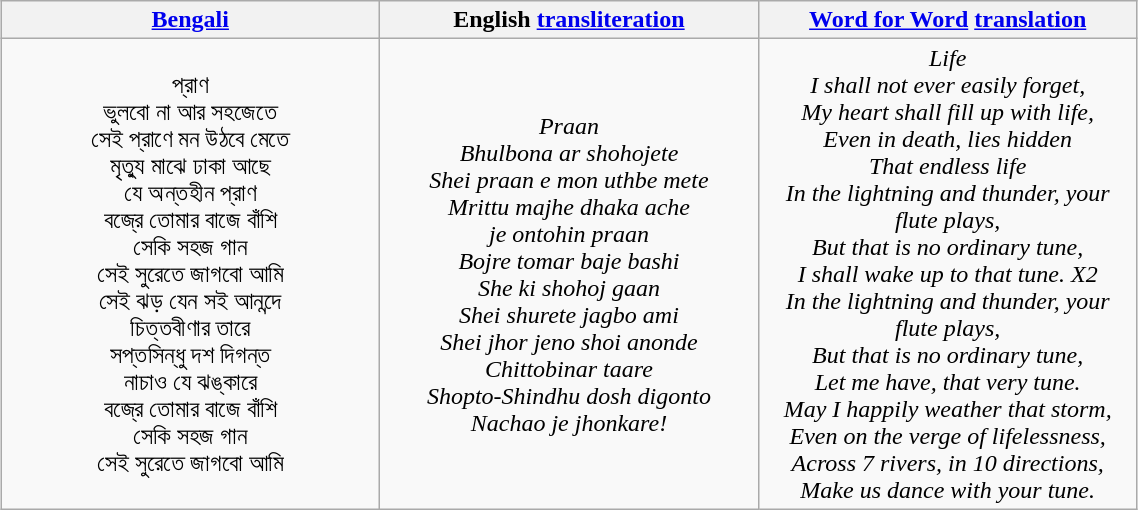<table class="wikitable" style="text-align: center; width: 60%; margin: auto;">
<tr>
<th style="width: 33%;"><a href='#'>Bengali</a></th>
<th style="width: 33%;">English <a href='#'>transliteration</a></th>
<th style="width: 33%;"><a href='#'>Word for Word</a> <a href='#'>translation</a></th>
</tr>
<tr>
<td>প্রাণ<br>ভুলবো না আর সহজেতে<br>সেই প্রাণে মন উঠবে মেতে<br>মৃত্যু মাঝে ঢাকা আছে<br>যে অন্তহীন প্রাণ<br>বজ্রে তোমার বাজে বাঁশি<br>সেকি সহজ গান<br>সেই সুরেতে জাগবো আমি<br>সেই ঝড় যেন সই আনন্দে<br>চিত্তবীণার তারে<br>সপ্তসিন্ধু দশ দিগন্ত<br>নাচাও যে ঝঙ্কারে<br>বজ্রে তোমার বাজে বাঁশি<br>সেকি সহজ গান<br>সেই সুরেতে জাগবো আমি</td>
<td><em>Praan</em><br><em>Bhulbona ar shohojete</em><br><em>Shei praan e mon uthbe mete</em><br><em>Mrittu majhe dhaka ache</em><br><em>je ontohin praan</em><br><em>Bojre tomar baje bashi</em><br><em>She ki shohoj gaan</em><br><em>Shei shurete jagbo ami</em><br><em>Shei jhor jeno shoi anonde</em><br><em>Chittobinar taare</em><br><em>Shopto-Shindhu dosh digonto</em><br><em>Nachao je jhonkare!</em></td>
<td><em>Life</em><br><em>I shall not ever easily forget,</em><br><em>My heart shall fill up with life,</em><br><em>Even in death, lies hidden</em><br><em>That endless life</em><br><em>In the lightning and thunder, your flute plays,</em><br><em>But that is no ordinary tune,</em><br><em>I shall wake up to that tune. X2</em><br><em>In the lightning and thunder, your flute plays,</em><br><em>But that is no ordinary tune,</em><br><em>Let me have, that very tune.</em><br><em>May I happily weather that storm,</em><br><em>Even on the verge of lifelessness,</em><br><em>Across 7 rivers, in 10 directions,</em><br><em>Make us dance with your tune.</em></td>
</tr>
</table>
